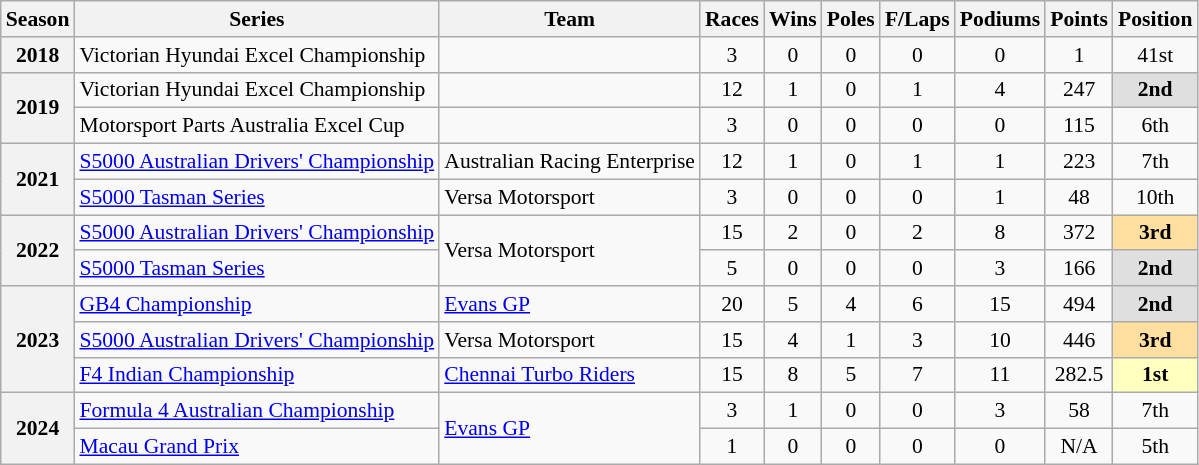<table class="wikitable" style="font-size: 90%; text-align:center">
<tr>
<th>Season</th>
<th>Series</th>
<th>Team</th>
<th>Races</th>
<th>Wins</th>
<th>Poles</th>
<th>F/Laps</th>
<th>Podiums</th>
<th>Points</th>
<th>Position</th>
</tr>
<tr>
<th>2018</th>
<td align=left>Victorian Hyundai Excel Championship</td>
<td></td>
<td>3</td>
<td>0</td>
<td>0</td>
<td>0</td>
<td>0</td>
<td>1</td>
<td>41st</td>
</tr>
<tr>
<th rowspan="2">2019</th>
<td align=left>Victorian Hyundai Excel Championship</td>
<td></td>
<td>12</td>
<td>1</td>
<td>0</td>
<td>1</td>
<td>4</td>
<td>247</td>
<td style="background:#DFDFDF"><strong>2nd</strong></td>
</tr>
<tr>
<td align=left>Motorsport Parts Australia Excel Cup</td>
<td></td>
<td>3</td>
<td>0</td>
<td>0</td>
<td>0</td>
<td>0</td>
<td>115</td>
<td>6th</td>
</tr>
<tr>
<th rowspan="2">2021</th>
<td align=left><a href='#'>S5000 Australian Drivers' Championship</a></td>
<td align=left>Australian Racing Enterprise</td>
<td>12</td>
<td>1</td>
<td>0</td>
<td>1</td>
<td>1</td>
<td>223</td>
<td>7th</td>
</tr>
<tr>
<td align=left><a href='#'>S5000 Tasman Series</a></td>
<td align=left>Versa Motorsport</td>
<td>3</td>
<td>0</td>
<td>0</td>
<td>0</td>
<td>1</td>
<td>48</td>
<td>10th</td>
</tr>
<tr>
<th rowspan="2">2022</th>
<td align=left><a href='#'>S5000 Australian Drivers' Championship</a></td>
<td rowspan="2" align=left>Versa Motorsport</td>
<td>15</td>
<td>2</td>
<td>0</td>
<td>2</td>
<td>8</td>
<td>372</td>
<td style="background:#FFDF9F"><strong>3rd</strong></td>
</tr>
<tr>
<td align=left><a href='#'>S5000 Tasman Series</a></td>
<td>5</td>
<td>0</td>
<td>0</td>
<td>0</td>
<td>3</td>
<td>166</td>
<td style="background:#DFDFDF"><strong>2nd</strong></td>
</tr>
<tr>
<th rowspan="3">2023</th>
<td align=left><a href='#'>GB4 Championship</a></td>
<td align=left><a href='#'>Evans GP</a></td>
<td>20</td>
<td>5</td>
<td>4</td>
<td>6</td>
<td>15</td>
<td>494</td>
<td style="background:#DFDFDF"><strong>2nd</strong></td>
</tr>
<tr>
<td align=left><a href='#'>S5000 Australian Drivers' Championship</a></td>
<td align=left>Versa Motorsport</td>
<td>15</td>
<td>4</td>
<td>1</td>
<td>3</td>
<td>10</td>
<td>446</td>
<td style="background:#FFDF9F"><strong>3rd</strong></td>
</tr>
<tr>
<td align=left><a href='#'>F4 Indian Championship</a></td>
<td align=left><a href='#'>Chennai Turbo Riders</a></td>
<td>15</td>
<td>8</td>
<td>5</td>
<td>7</td>
<td>11</td>
<td>282.5</td>
<td style="background:#FFFFBF"><strong>1st</strong></td>
</tr>
<tr>
<th rowspan="2">2024</th>
<td align=left><a href='#'>Formula 4 Australian Championship</a></td>
<td rowspan="2" align="left"><a href='#'>Evans GP</a></td>
<td>3</td>
<td>1</td>
<td>0</td>
<td>0</td>
<td>3</td>
<td>58</td>
<td>7th</td>
</tr>
<tr>
<td align=left><a href='#'>Macau Grand Prix</a></td>
<td>1</td>
<td>0</td>
<td>0</td>
<td>0</td>
<td>0</td>
<td>N/A</td>
<td>5th</td>
</tr>
</table>
